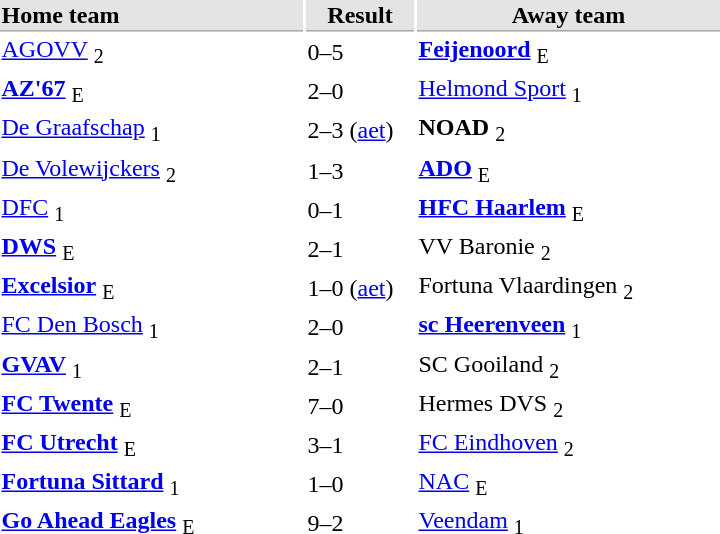<table>
<tr bgcolor="#E4E4E4">
<th style="border-bottom:1px solid #AAAAAA" width="200" align="left">Home team</th>
<th style="border-bottom:1px solid #AAAAAA" width="70" align="center">Result</th>
<th style="border-bottom:1px solid #AAAAAA" width="200">Away team</th>
</tr>
<tr>
<td><a href='#'>AGOVV</a> <sub>2</sub></td>
<td>0–5</td>
<td><strong><a href='#'>Feijenoord</a></strong> <sub>E</sub></td>
</tr>
<tr>
<td><strong><a href='#'>AZ'67</a></strong> <sub>E</sub></td>
<td>2–0</td>
<td><a href='#'>Helmond Sport</a> <sub>1</sub></td>
</tr>
<tr>
<td><a href='#'>De Graafschap</a> <sub>1</sub></td>
<td>2–3 (<a href='#'>aet</a>)</td>
<td><strong>NOAD</strong> <sub>2</sub></td>
</tr>
<tr>
<td><a href='#'>De Volewijckers</a> <sub>2</sub></td>
<td>1–3</td>
<td><strong><a href='#'>ADO</a></strong> <sub>E</sub></td>
</tr>
<tr>
<td><a href='#'>DFC</a> <sub>1</sub></td>
<td>0–1</td>
<td><strong><a href='#'>HFC Haarlem</a></strong> <sub>E</sub></td>
</tr>
<tr>
<td><strong><a href='#'>DWS</a></strong> <sub>E</sub></td>
<td>2–1</td>
<td>VV Baronie <sub>2</sub></td>
</tr>
<tr>
<td><strong><a href='#'>Excelsior</a></strong> <sub>E</sub></td>
<td>1–0 (<a href='#'>aet</a>)</td>
<td>Fortuna Vlaardingen <sub>2</sub></td>
</tr>
<tr>
<td><a href='#'>FC Den Bosch</a> <sub>1</sub></td>
<td>2–0</td>
<td><strong><a href='#'>sc Heerenveen</a></strong> <sub>1</sub></td>
</tr>
<tr>
<td><strong><a href='#'>GVAV</a></strong> <sub>1</sub></td>
<td>2–1</td>
<td>SC Gooiland <sub>2</sub></td>
</tr>
<tr>
<td><strong><a href='#'>FC Twente</a></strong> <sub>E</sub></td>
<td>7–0</td>
<td>Hermes DVS <sub>2</sub></td>
</tr>
<tr>
<td><strong><a href='#'>FC Utrecht</a></strong> <sub>E</sub></td>
<td>3–1</td>
<td><a href='#'>FC Eindhoven</a> <sub>2</sub></td>
</tr>
<tr>
<td><strong><a href='#'>Fortuna Sittard</a></strong> <sub>1</sub></td>
<td>1–0</td>
<td><a href='#'>NAC</a> <sub>E</sub></td>
</tr>
<tr>
<td><strong><a href='#'>Go Ahead Eagles</a></strong> <sub>E</sub></td>
<td>9–2</td>
<td><a href='#'>Veendam</a> <sub>1</sub></td>
</tr>
</table>
